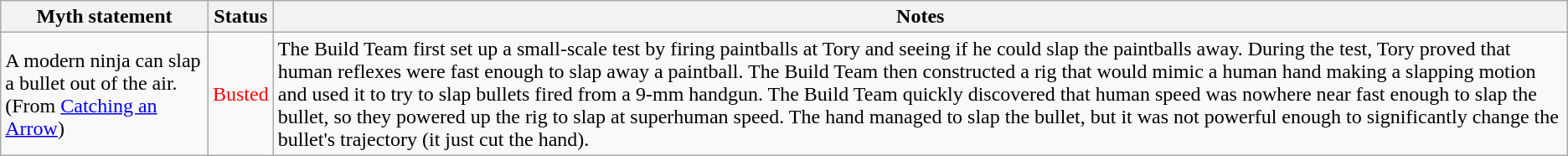<table class="wikitable plainrowheaders">
<tr>
<th>Myth statement</th>
<th>Status</th>
<th>Notes</th>
</tr>
<tr>
<td>A modern ninja can slap a bullet out of the air. (From <a href='#'>Catching an Arrow</a>)</td>
<td style="color:Red">Busted</td>
<td>The Build Team first set up a small-scale test by firing paintballs at Tory and seeing if he could slap the paintballs away. During the test, Tory proved that human reflexes were fast enough to slap away a paintball. The Build Team then constructed a rig that would mimic a human hand making a slapping motion and used it to try to slap bullets fired from a 9-mm handgun. The Build Team quickly discovered that human speed was nowhere near fast enough to slap the bullet, so they powered up the rig to slap at superhuman speed. The hand managed to slap the bullet, but it was not powerful enough to significantly change the bullet's trajectory (it just cut the hand).</td>
</tr>
</table>
